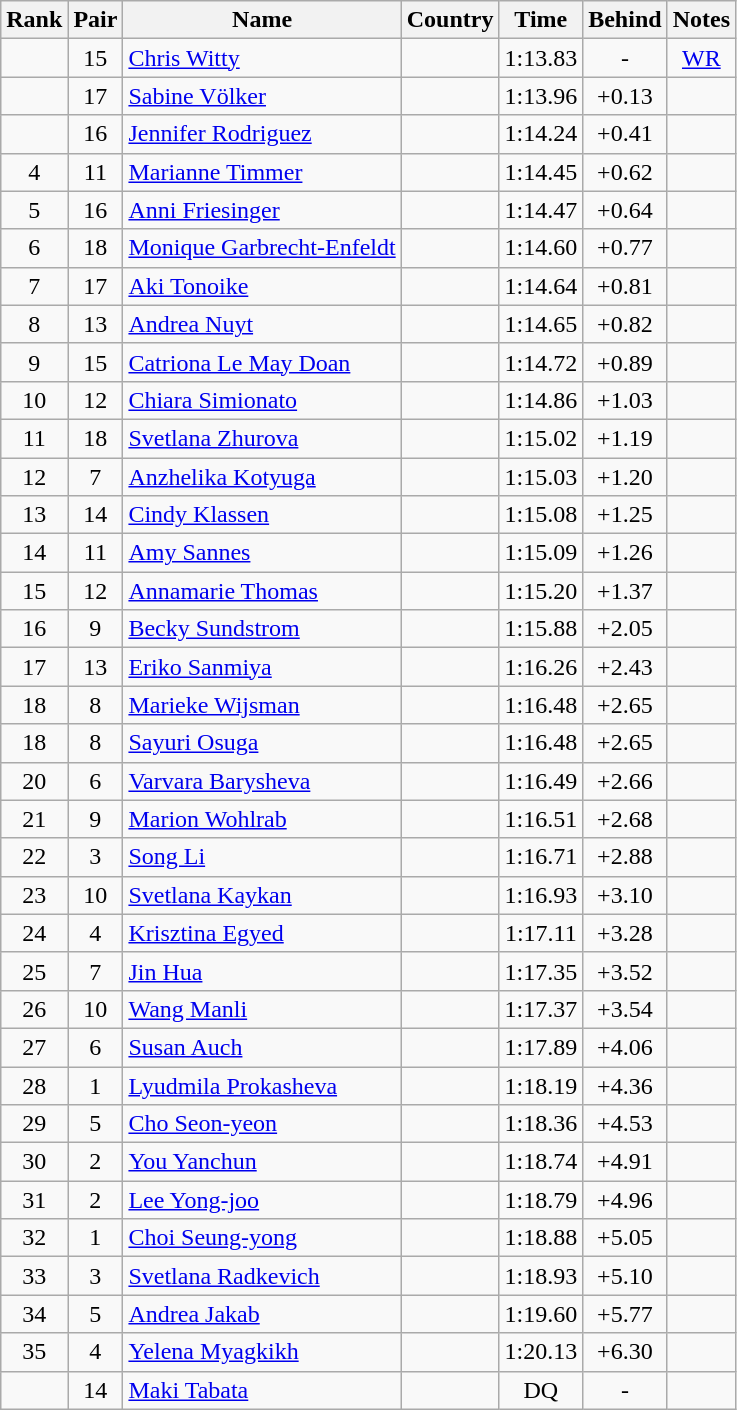<table class="wikitable sortable" style="text-align:center">
<tr>
<th>Rank</th>
<th>Pair</th>
<th>Name</th>
<th>Country</th>
<th>Time</th>
<th>Behind</th>
<th>Notes</th>
</tr>
<tr>
<td></td>
<td>15</td>
<td align="left"><a href='#'>Chris Witty</a></td>
<td align="left"></td>
<td>1:13.83</td>
<td>-</td>
<td><a href='#'>WR</a></td>
</tr>
<tr>
<td></td>
<td>17</td>
<td align="left"><a href='#'>Sabine Völker</a></td>
<td align="left"></td>
<td>1:13.96</td>
<td>+0.13</td>
<td></td>
</tr>
<tr>
<td></td>
<td>16</td>
<td align="left"><a href='#'>Jennifer Rodriguez</a></td>
<td align="left"></td>
<td>1:14.24</td>
<td>+0.41</td>
<td></td>
</tr>
<tr>
<td>4</td>
<td>11</td>
<td align="left"><a href='#'>Marianne Timmer</a></td>
<td align="left"></td>
<td>1:14.45</td>
<td>+0.62</td>
<td></td>
</tr>
<tr>
<td>5</td>
<td>16</td>
<td align="left"><a href='#'>Anni Friesinger</a></td>
<td align="left"></td>
<td>1:14.47</td>
<td>+0.64</td>
<td></td>
</tr>
<tr>
<td>6</td>
<td>18</td>
<td align="left"><a href='#'>Monique Garbrecht-Enfeldt</a></td>
<td align="left"></td>
<td>1:14.60</td>
<td>+0.77</td>
<td></td>
</tr>
<tr>
<td>7</td>
<td>17</td>
<td align="left"><a href='#'>Aki Tonoike</a></td>
<td align="left"></td>
<td>1:14.64</td>
<td>+0.81</td>
<td></td>
</tr>
<tr>
<td>8</td>
<td>13</td>
<td align="left"><a href='#'>Andrea Nuyt</a></td>
<td align="left"></td>
<td>1:14.65</td>
<td>+0.82</td>
<td></td>
</tr>
<tr>
<td>9</td>
<td>15</td>
<td align="left"><a href='#'>Catriona Le May Doan</a></td>
<td align="left"></td>
<td>1:14.72</td>
<td>+0.89</td>
<td></td>
</tr>
<tr>
<td>10</td>
<td>12</td>
<td align="left"><a href='#'>Chiara Simionato</a></td>
<td align="left"></td>
<td>1:14.86</td>
<td>+1.03</td>
<td></td>
</tr>
<tr>
<td>11</td>
<td>18</td>
<td align="left"><a href='#'>Svetlana Zhurova</a></td>
<td align="left"></td>
<td>1:15.02</td>
<td>+1.19</td>
<td></td>
</tr>
<tr>
<td>12</td>
<td>7</td>
<td align="left"><a href='#'>Anzhelika Kotyuga</a></td>
<td align="left"></td>
<td>1:15.03</td>
<td>+1.20</td>
<td></td>
</tr>
<tr>
<td>13</td>
<td>14</td>
<td align="left"><a href='#'>Cindy Klassen</a></td>
<td align="left"></td>
<td>1:15.08</td>
<td>+1.25</td>
<td></td>
</tr>
<tr>
<td>14</td>
<td>11</td>
<td align="left"><a href='#'>Amy Sannes</a></td>
<td align="left"></td>
<td>1:15.09</td>
<td>+1.26</td>
<td></td>
</tr>
<tr>
<td>15</td>
<td>12</td>
<td align="left"><a href='#'>Annamarie Thomas</a></td>
<td align="left"></td>
<td>1:15.20</td>
<td>+1.37</td>
<td></td>
</tr>
<tr>
<td>16</td>
<td>9</td>
<td align="left"><a href='#'>Becky Sundstrom</a></td>
<td align="left"></td>
<td>1:15.88</td>
<td>+2.05</td>
<td></td>
</tr>
<tr>
<td>17</td>
<td>13</td>
<td align="left"><a href='#'>Eriko Sanmiya</a></td>
<td align="left"></td>
<td>1:16.26</td>
<td>+2.43</td>
<td></td>
</tr>
<tr>
<td>18</td>
<td>8</td>
<td align="left"><a href='#'>Marieke Wijsman</a></td>
<td align="left"></td>
<td>1:16.48</td>
<td>+2.65</td>
<td></td>
</tr>
<tr>
<td>18</td>
<td>8</td>
<td align="left"><a href='#'>Sayuri Osuga</a></td>
<td align="left"></td>
<td>1:16.48</td>
<td>+2.65</td>
<td></td>
</tr>
<tr>
<td>20</td>
<td>6</td>
<td align="left"><a href='#'>Varvara Barysheva</a></td>
<td align="left"></td>
<td>1:16.49</td>
<td>+2.66</td>
<td></td>
</tr>
<tr>
<td>21</td>
<td>9</td>
<td align="left"><a href='#'>Marion Wohlrab</a></td>
<td align="left"></td>
<td>1:16.51</td>
<td>+2.68</td>
<td></td>
</tr>
<tr>
<td>22</td>
<td>3</td>
<td align="left"><a href='#'>Song Li</a></td>
<td align="left"></td>
<td>1:16.71</td>
<td>+2.88</td>
<td></td>
</tr>
<tr>
<td>23</td>
<td>10</td>
<td align="left"><a href='#'>Svetlana Kaykan</a></td>
<td align="left"></td>
<td>1:16.93</td>
<td>+3.10</td>
<td></td>
</tr>
<tr>
<td>24</td>
<td>4</td>
<td align="left"><a href='#'>Krisztina Egyed</a></td>
<td align="left"></td>
<td>1:17.11</td>
<td>+3.28</td>
<td></td>
</tr>
<tr>
<td>25</td>
<td>7</td>
<td align="left"><a href='#'>Jin Hua</a></td>
<td align="left"></td>
<td>1:17.35</td>
<td>+3.52</td>
<td></td>
</tr>
<tr>
<td>26</td>
<td>10</td>
<td align="left"><a href='#'>Wang Manli</a></td>
<td align="left"></td>
<td>1:17.37</td>
<td>+3.54</td>
<td></td>
</tr>
<tr>
<td>27</td>
<td>6</td>
<td align="left"><a href='#'>Susan Auch</a></td>
<td align="left"></td>
<td>1:17.89</td>
<td>+4.06</td>
<td></td>
</tr>
<tr>
<td>28</td>
<td>1</td>
<td align="left"><a href='#'>Lyudmila Prokasheva</a></td>
<td align="left"></td>
<td>1:18.19</td>
<td>+4.36</td>
<td></td>
</tr>
<tr>
<td>29</td>
<td>5</td>
<td align="left"><a href='#'>Cho Seon-yeon</a></td>
<td align="left"></td>
<td>1:18.36</td>
<td>+4.53</td>
<td></td>
</tr>
<tr>
<td>30</td>
<td>2</td>
<td align="left"><a href='#'>You Yanchun</a></td>
<td align="left"></td>
<td>1:18.74</td>
<td>+4.91</td>
<td></td>
</tr>
<tr>
<td>31</td>
<td>2</td>
<td align="left"><a href='#'>Lee Yong-joo</a></td>
<td align="left"></td>
<td>1:18.79</td>
<td>+4.96</td>
<td></td>
</tr>
<tr>
<td>32</td>
<td>1</td>
<td align="left"><a href='#'>Choi Seung-yong</a></td>
<td align="left"></td>
<td>1:18.88</td>
<td>+5.05</td>
<td></td>
</tr>
<tr>
<td>33</td>
<td>3</td>
<td align="left"><a href='#'>Svetlana Radkevich</a></td>
<td align="left"></td>
<td>1:18.93</td>
<td>+5.10</td>
<td></td>
</tr>
<tr>
<td>34</td>
<td>5</td>
<td align="left"><a href='#'>Andrea Jakab</a></td>
<td align="left"></td>
<td>1:19.60</td>
<td>+5.77</td>
<td></td>
</tr>
<tr>
<td>35</td>
<td>4</td>
<td align="left"><a href='#'>Yelena Myagkikh</a></td>
<td align="left"></td>
<td>1:20.13</td>
<td>+6.30</td>
<td></td>
</tr>
<tr>
<td></td>
<td>14</td>
<td align="left"><a href='#'>Maki Tabata</a></td>
<td align="left"></td>
<td>DQ</td>
<td>-</td>
<td></td>
</tr>
</table>
